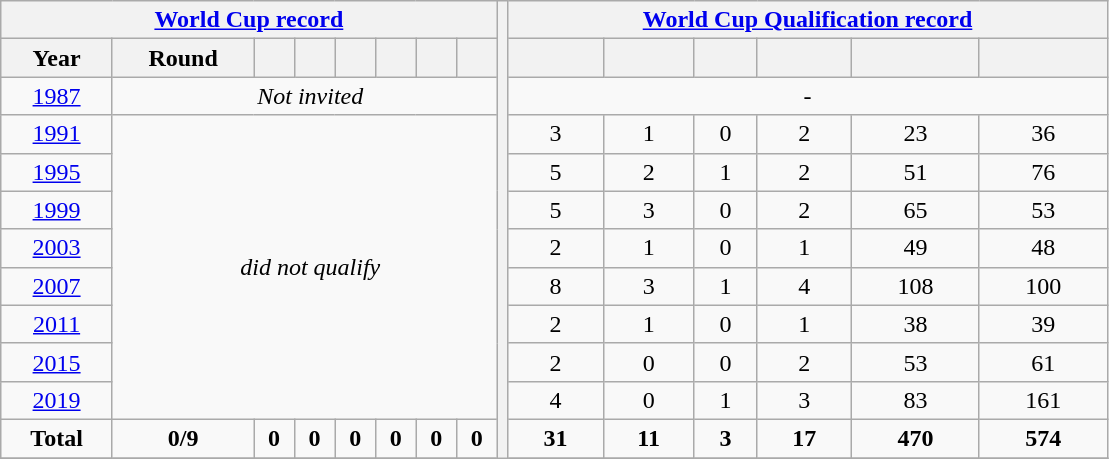<table class="wikitable" style="text-align: center;">
<tr>
<th colspan=8><a href='#'>World Cup record</a></th>
<th width=1% rowspan=25></th>
<th colspan=6><a href='#'>World Cup Qualification record</a></th>
</tr>
<tr>
<th>Year</th>
<th>Round</th>
<th></th>
<th></th>
<th></th>
<th></th>
<th></th>
<th></th>
<th></th>
<th></th>
<th></th>
<th></th>
<th></th>
<th></th>
</tr>
<tr>
<td> <a href='#'>1987</a></td>
<td colspan=8><em>Not invited</em></td>
<td colspan=6><em>-</em></td>
</tr>
<tr>
<td> <a href='#'>1991</a></td>
<td rowspan=8 colspan=8><em>did not qualify</em></td>
<td>3</td>
<td>1</td>
<td>0</td>
<td>2</td>
<td>23</td>
<td>36</td>
</tr>
<tr>
<td> <a href='#'>1995</a></td>
<td>5</td>
<td>2</td>
<td>1</td>
<td>2</td>
<td>51</td>
<td>76</td>
</tr>
<tr>
<td> <a href='#'>1999</a></td>
<td>5</td>
<td>3</td>
<td>0</td>
<td>2</td>
<td>65</td>
<td>53</td>
</tr>
<tr>
<td> <a href='#'>2003</a></td>
<td>2</td>
<td>1</td>
<td>0</td>
<td>1</td>
<td>49</td>
<td>48</td>
</tr>
<tr>
<td> <a href='#'>2007</a></td>
<td>8</td>
<td>3</td>
<td>1</td>
<td>4</td>
<td>108</td>
<td>100</td>
</tr>
<tr>
<td> <a href='#'>2011</a></td>
<td>2</td>
<td>1</td>
<td>0</td>
<td>1</td>
<td>38</td>
<td>39</td>
</tr>
<tr>
<td> <a href='#'>2015</a></td>
<td>2</td>
<td>0</td>
<td>0</td>
<td>2</td>
<td>53</td>
<td>61</td>
</tr>
<tr>
<td> <a href='#'>2019</a></td>
<td>4</td>
<td>0</td>
<td>1</td>
<td>3</td>
<td>83</td>
<td>161</td>
</tr>
<tr>
<td><strong>Total</strong></td>
<td><strong>0/9</strong></td>
<td><strong>0</strong></td>
<td><strong>0</strong></td>
<td><strong>0</strong></td>
<td><strong>0</strong></td>
<td><strong>0</strong></td>
<td><strong>0</strong></td>
<td><strong>31</strong></td>
<td><strong>11</strong></td>
<td><strong>3</strong></td>
<td><strong>17</strong></td>
<td><strong>470</strong></td>
<td><strong>574</strong></td>
</tr>
<tr>
</tr>
</table>
